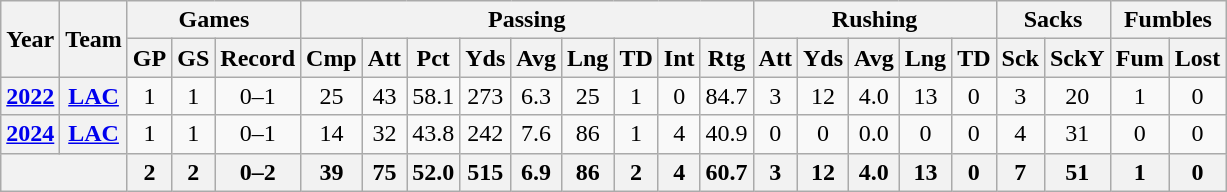<table class="wikitable" style="text-align:center;">
<tr>
<th rowspan="2">Year</th>
<th rowspan="2">Team</th>
<th colspan="3">Games</th>
<th colspan="9">Passing</th>
<th colspan="5">Rushing</th>
<th colspan="2">Sacks</th>
<th colspan="2">Fumbles</th>
</tr>
<tr>
<th>GP</th>
<th>GS</th>
<th>Record</th>
<th>Cmp</th>
<th>Att</th>
<th>Pct</th>
<th>Yds</th>
<th>Avg</th>
<th>Lng</th>
<th>TD</th>
<th>Int</th>
<th>Rtg</th>
<th>Att</th>
<th>Yds</th>
<th>Avg</th>
<th>Lng</th>
<th>TD</th>
<th>Sck</th>
<th>SckY</th>
<th>Fum</th>
<th>Lost</th>
</tr>
<tr>
<th><a href='#'>2022</a></th>
<th><a href='#'>LAC</a></th>
<td>1</td>
<td>1</td>
<td>0–1</td>
<td>25</td>
<td>43</td>
<td>58.1</td>
<td>273</td>
<td>6.3</td>
<td>25</td>
<td>1</td>
<td>0</td>
<td>84.7</td>
<td>3</td>
<td>12</td>
<td>4.0</td>
<td>13</td>
<td>0</td>
<td>3</td>
<td>20</td>
<td>1</td>
<td>0</td>
</tr>
<tr>
<th><a href='#'>2024</a></th>
<th><a href='#'>LAC</a></th>
<td>1</td>
<td>1</td>
<td>0–1</td>
<td>14</td>
<td>32</td>
<td>43.8</td>
<td>242</td>
<td>7.6</td>
<td>86</td>
<td>1</td>
<td>4</td>
<td>40.9</td>
<td>0</td>
<td>0</td>
<td>0.0</td>
<td>0</td>
<td>0</td>
<td>4</td>
<td>31</td>
<td>0</td>
<td>0</td>
</tr>
<tr>
<th colspan="2"></th>
<th>2</th>
<th>2</th>
<th>0–2</th>
<th>39</th>
<th>75</th>
<th>52.0</th>
<th>515</th>
<th>6.9</th>
<th>86</th>
<th>2</th>
<th>4</th>
<th>60.7</th>
<th>3</th>
<th>12</th>
<th>4.0</th>
<th>13</th>
<th>0</th>
<th>7</th>
<th>51</th>
<th>1</th>
<th>0</th>
</tr>
</table>
